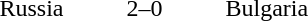<table style="text-align:center">
<tr>
<th width=200></th>
<th width=100></th>
<th width=200></th>
</tr>
<tr>
<td align=right>Russia</td>
<td>2–0</td>
<td align=left>Bulgaria</td>
</tr>
<tr>
</tr>
</table>
